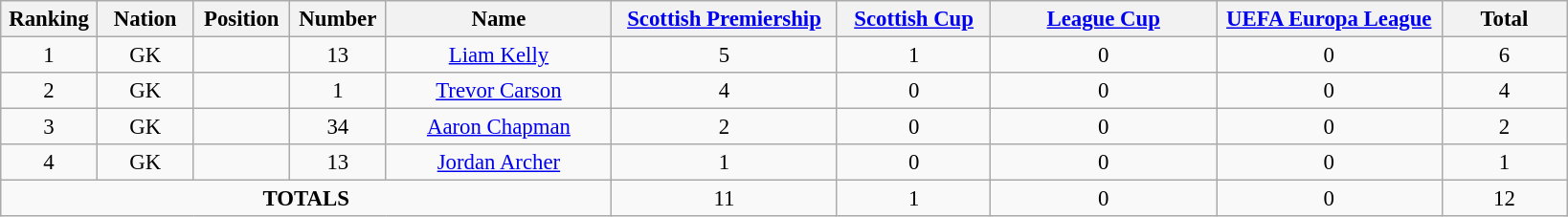<table class="wikitable" style="font-size: 95%; text-align: center">
<tr>
<th width=60>Ranking</th>
<th width=60>Nation</th>
<th width=60>Position</th>
<th width=60>Number</th>
<th width=150>Name</th>
<th width=150><a href='#'>Scottish Premiership</a></th>
<th width=100><a href='#'>Scottish Cup</a></th>
<th width=150><a href='#'>League Cup</a></th>
<th width=150><a href='#'>UEFA Europa League</a></th>
<th width=80>Total</th>
</tr>
<tr>
<td>1</td>
<td>GK</td>
<td></td>
<td>13</td>
<td><a href='#'>Liam Kelly</a></td>
<td>5</td>
<td>1</td>
<td>0</td>
<td>0</td>
<td>6</td>
</tr>
<tr>
<td>2</td>
<td>GK</td>
<td></td>
<td>1</td>
<td><a href='#'>Trevor Carson</a></td>
<td>4</td>
<td>0</td>
<td>0</td>
<td>0</td>
<td>4</td>
</tr>
<tr>
<td>3</td>
<td>GK</td>
<td></td>
<td>34</td>
<td><a href='#'>Aaron Chapman</a></td>
<td>2</td>
<td>0</td>
<td>0</td>
<td>0</td>
<td>2</td>
</tr>
<tr>
<td>4</td>
<td>GK</td>
<td></td>
<td>13</td>
<td><a href='#'>Jordan Archer</a></td>
<td>1</td>
<td>0</td>
<td>0</td>
<td>0</td>
<td>1</td>
</tr>
<tr>
<td colspan="5"><strong>TOTALS</strong></td>
<td>11</td>
<td>1</td>
<td>0</td>
<td>0</td>
<td>12</td>
</tr>
</table>
